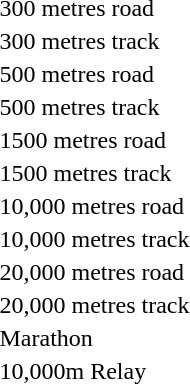<table>
<tr>
<td>300 metres road<br></td>
<td></td>
<td></td>
<td></td>
</tr>
<tr>
<td>300 metres track<br></td>
<td></td>
<td></td>
<td></td>
</tr>
<tr>
<td>500 metres road<br></td>
<td></td>
<td></td>
<td></td>
</tr>
<tr>
<td>500 metres track<br></td>
<td></td>
<td></td>
<td></td>
</tr>
<tr>
<td>1500 metres road<br></td>
<td></td>
<td></td>
<td></td>
</tr>
<tr>
<td>1500 metres track<br></td>
<td></td>
<td></td>
<td></td>
</tr>
<tr>
<td>10,000 metres road<br></td>
<td></td>
<td></td>
<td></td>
</tr>
<tr>
<td>10,000 metres track<br></td>
<td></td>
<td></td>
<td></td>
</tr>
<tr>
<td>20,000 metres road<br></td>
<td></td>
<td></td>
<td></td>
</tr>
<tr>
<td>20,000 metres track<br></td>
<td></td>
<td></td>
<td></td>
</tr>
<tr>
<td>Marathon<br></td>
<td></td>
<td></td>
<td></td>
</tr>
<tr>
<td>10,000m Relay<br></td>
<td></td>
<td></td>
<td></td>
</tr>
</table>
